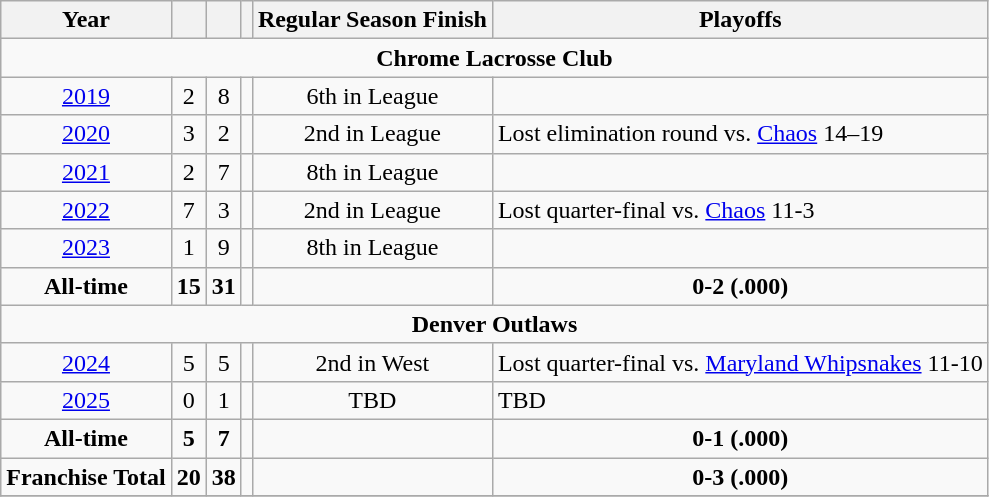<table class="wikitable" style="text-align:center;">
<tr>
<th>Year</th>
<th></th>
<th></th>
<th></th>
<th>Regular Season Finish</th>
<th class="unsortable">Playoffs</th>
</tr>
<tr>
<td colspan="6" align="center"><strong>Chrome Lacrosse Club</strong></td>
</tr>
<tr>
<td><a href='#'>2019</a></td>
<td>2</td>
<td>8</td>
<td></td>
<td>6th in League</td>
<td style="text-align:left;"></td>
</tr>
<tr>
<td><a href='#'>2020</a></td>
<td>3</td>
<td>2</td>
<td></td>
<td>2nd in League</td>
<td style="text-align:left;">Lost elimination round vs. <a href='#'>Chaos</a> 14–19</td>
</tr>
<tr>
<td><a href='#'>2021</a></td>
<td>2</td>
<td>7</td>
<td></td>
<td>8th in League</td>
<td style="text-align:left;"></td>
</tr>
<tr>
<td><a href='#'>2022</a></td>
<td>7</td>
<td>3</td>
<td></td>
<td>2nd in League</td>
<td style="text-align:left;">Lost quarter-final vs. <a href='#'>Chaos</a> 11-3</td>
</tr>
<tr>
<td><a href='#'>2023</a></td>
<td>1</td>
<td>9</td>
<td></td>
<td>8th in League</td>
<td style="text-align:left;"></td>
</tr>
<tr>
<td><strong>All-time</strong></td>
<td><strong>15</strong></td>
<td><strong>31</strong></td>
<td><strong></strong></td>
<td></td>
<td><strong>0-2 (.000)</strong></td>
</tr>
<tr>
<td colspan="6" align="center"><strong>Denver Outlaws</strong></td>
</tr>
<tr>
<td><a href='#'>2024</a></td>
<td>5</td>
<td>5</td>
<td></td>
<td>2nd in West</td>
<td style="text-align:left;">Lost quarter-final vs. <a href='#'>Maryland Whipsnakes</a> 11-10</td>
</tr>
<tr>
<td><a href='#'>2025</a></td>
<td>0</td>
<td>1</td>
<td></td>
<td>TBD</td>
<td style="text-align:left;">TBD</td>
</tr>
<tr>
<td><strong>All-time</strong></td>
<td><strong>5</strong></td>
<td><strong>7</strong></td>
<td><strong></strong></td>
<td></td>
<td><strong>0-1 (.000)</strong></td>
</tr>
<tr>
<td><strong>Franchise Total</strong></td>
<td><strong>20</strong></td>
<td><strong>38</strong></td>
<td><strong></strong></td>
<td></td>
<td><strong>0-3 (.000)</strong></td>
</tr>
<tr>
</tr>
</table>
